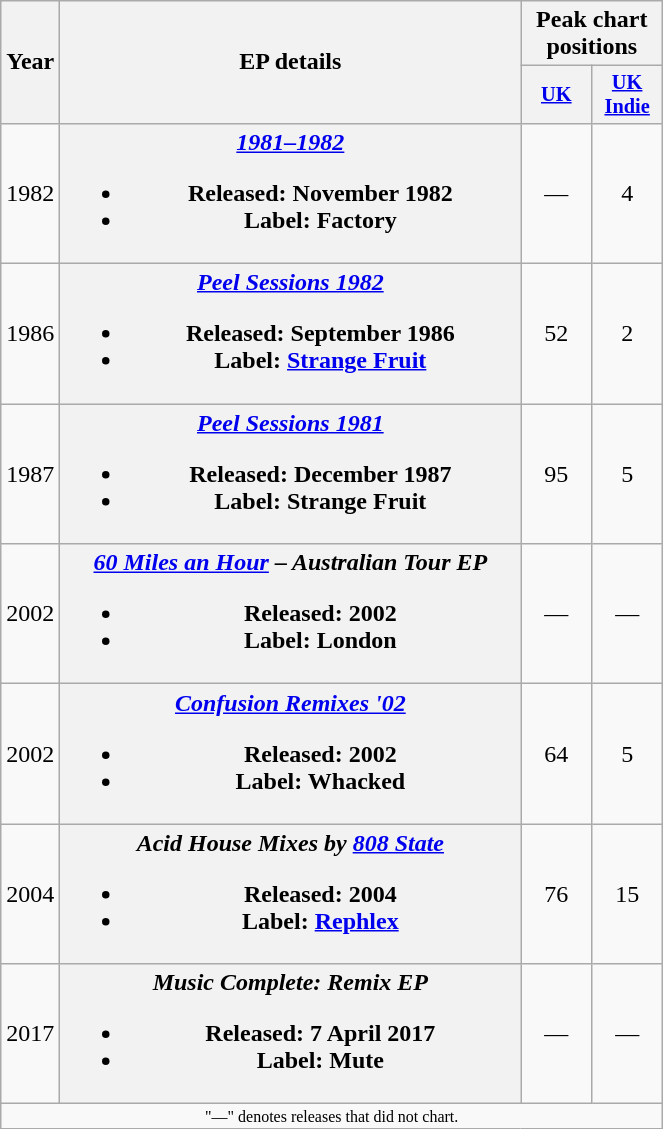<table class="wikitable plainrowheaders" style=text-align:center;>
<tr>
<th scope="col" rowspan="2">Year</th>
<th scope="col" rowspan="2" width="300">EP details</th>
<th colspan="2" scope="col">Peak chart positions</th>
</tr>
<tr>
<th style="width:3em;font-size:85%;"><a href='#'>UK</a><br></th>
<th style="width:3em;font-size:85%;"><a href='#'>UK Indie</a><br></th>
</tr>
<tr>
<td>1982</td>
<th scope="row"><em><a href='#'>1981–1982</a></em><br><ul><li>Released: November 1982</li><li>Label: Factory</li></ul></th>
<td>—</td>
<td>4</td>
</tr>
<tr>
<td>1986</td>
<th scope="row"><em><a href='#'>Peel Sessions 1982</a></em><br><ul><li>Released: September 1986</li><li>Label: <a href='#'>Strange Fruit</a></li></ul></th>
<td>52</td>
<td>2</td>
</tr>
<tr>
<td>1987</td>
<th scope="row"><em><a href='#'>Peel Sessions 1981</a></em><br><ul><li>Released: December 1987</li><li>Label: Strange Fruit</li></ul></th>
<td>95</td>
<td>5</td>
</tr>
<tr>
<td>2002</td>
<th scope="row"><em><a href='#'>60 Miles an Hour</a> – Australian Tour EP</em><br><ul><li>Released: 2002</li><li>Label: London</li></ul></th>
<td>—</td>
<td>—</td>
</tr>
<tr>
<td>2002</td>
<th scope="row"><a href='#'><em>Confusion Remixes '02</em></a><br><ul><li>Released: 2002</li><li>Label: Whacked</li></ul></th>
<td>64</td>
<td>5</td>
</tr>
<tr>
<td>2004</td>
<th scope="row"><em>Acid House Mixes by <a href='#'>808 State</a></em><br><ul><li>Released: 2004</li><li>Label: <a href='#'>Rephlex</a></li></ul></th>
<td>76</td>
<td>15</td>
</tr>
<tr>
<td>2017</td>
<th scope="row"><em>Music Complete: Remix EP</em><br><ul><li>Released: 7 April 2017</li><li>Label: Mute</li></ul></th>
<td>—</td>
<td>—</td>
</tr>
<tr>
<td colspan="4" align="center" style="font-size: 8pt">"—" denotes releases that did not chart.</td>
</tr>
</table>
